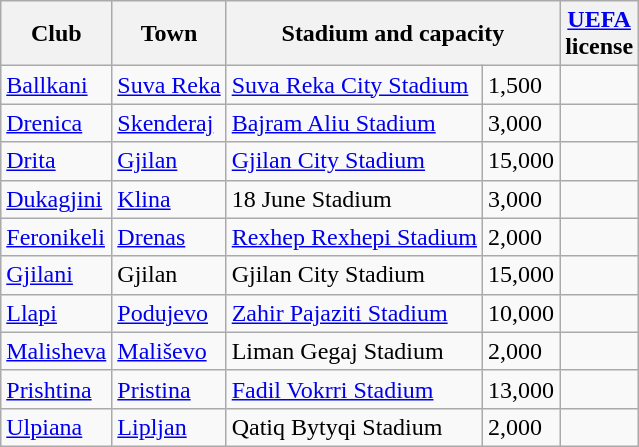<table class="wikitable">
<tr>
<th>Club</th>
<th>Town</th>
<th colspan="2">Stadium and capacity</th>
<th><a href='#'>UEFA</a><br>license</th>
</tr>
<tr>
<td><a href='#'>Ballkani</a></td>
<td><a href='#'>Suva Reka</a></td>
<td><a href='#'>Suva Reka City Stadium</a></td>
<td>1,500</td>
<td align="center"></td>
</tr>
<tr>
<td><a href='#'>Drenica</a></td>
<td><a href='#'>Skenderaj</a></td>
<td><a href='#'>Bajram Aliu Stadium</a></td>
<td>3,000</td>
<td align="center"></td>
</tr>
<tr>
<td><a href='#'>Drita</a></td>
<td><a href='#'>Gjilan</a></td>
<td><a href='#'>Gjilan City Stadium</a></td>
<td>15,000</td>
<td align="center"></td>
</tr>
<tr>
<td><a href='#'>Dukagjini</a></td>
<td><a href='#'>Klina</a></td>
<td>18 June Stadium</td>
<td>3,000</td>
<td align="center"></td>
</tr>
<tr>
<td><a href='#'>Feronikeli</a></td>
<td><a href='#'>Drenas</a></td>
<td><a href='#'>Rexhep Rexhepi Stadium</a></td>
<td>2,000</td>
<td align="center"></td>
</tr>
<tr>
<td><a href='#'>Gjilani</a></td>
<td>Gjilan</td>
<td>Gjilan City Stadium</td>
<td>15,000</td>
<td align="center"></td>
</tr>
<tr>
<td><a href='#'>Llapi</a></td>
<td><a href='#'>Podujevo</a></td>
<td><a href='#'>Zahir Pajaziti Stadium</a></td>
<td>10,000</td>
<td align="center"></td>
</tr>
<tr>
<td><a href='#'>Malisheva</a></td>
<td><a href='#'>Mališevo</a></td>
<td>Liman Gegaj Stadium</td>
<td>2,000</td>
<td align="center"></td>
</tr>
<tr>
<td><a href='#'>Prishtina</a></td>
<td><a href='#'>Pristina</a></td>
<td><a href='#'>Fadil Vokrri Stadium</a></td>
<td>13,000</td>
<td align="center"></td>
</tr>
<tr>
<td><a href='#'>Ulpiana</a></td>
<td><a href='#'>Lipljan</a></td>
<td>Qatiq Bytyqi Stadium</td>
<td>2,000</td>
<td align="center"></td>
</tr>
</table>
